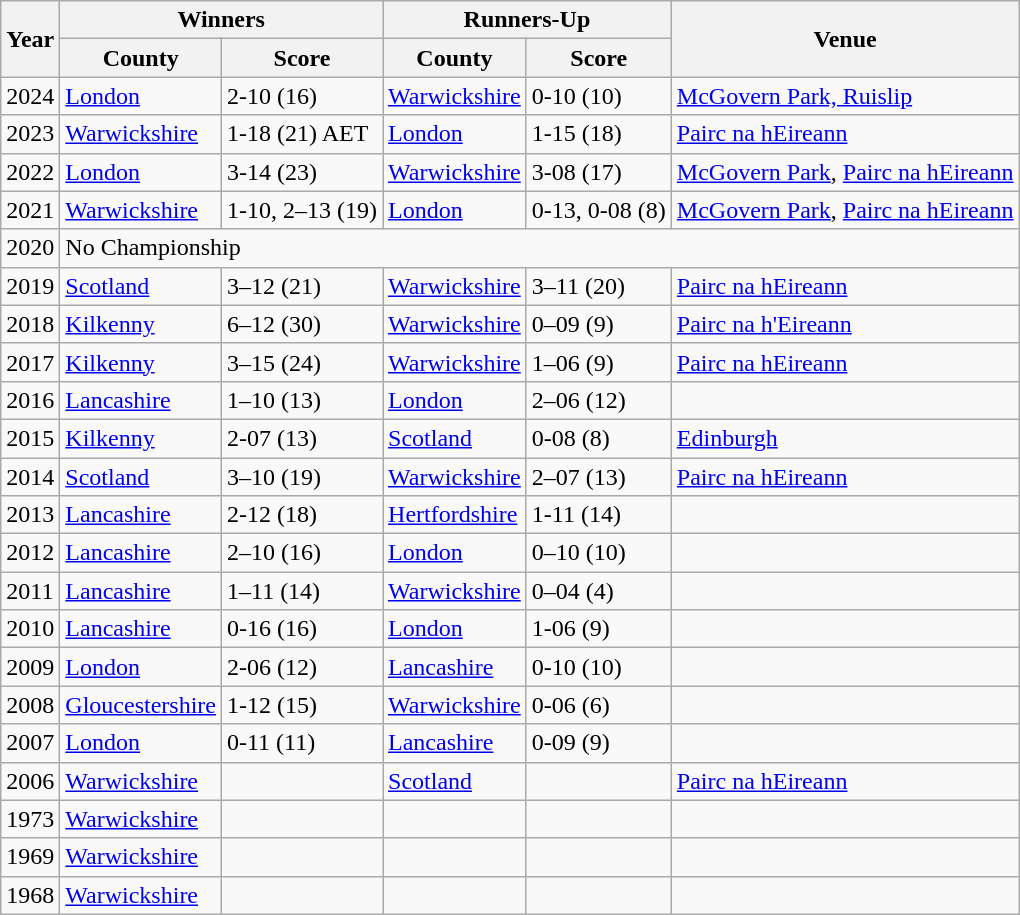<table class="wikitable sortable">
<tr>
<th rowspan="2">Year</th>
<th colspan="2">Winners</th>
<th colspan="2">Runners-Up</th>
<th rowspan="2">Venue</th>
</tr>
<tr>
<th>County</th>
<th>Score</th>
<th>County</th>
<th>Score</th>
</tr>
<tr>
<td>2024</td>
<td><a href='#'>London</a></td>
<td>2-10 (16)</td>
<td><a href='#'>Warwickshire</a></td>
<td>0-10 (10)</td>
<td><a href='#'>McGovern Park, Ruislip</a></td>
</tr>
<tr>
<td>2023</td>
<td><a href='#'>Warwickshire</a></td>
<td>1-18 (21) AET</td>
<td><a href='#'>London</a></td>
<td>1-15 (18)</td>
<td><a href='#'>Pairc na hEireann</a></td>
</tr>
<tr>
<td>2022</td>
<td><a href='#'>London</a></td>
<td>3-14 (23)</td>
<td><a href='#'>Warwickshire</a></td>
<td>3-08 (17)</td>
<td><a href='#'>McGovern Park</a>, <a href='#'>Pairc na hEireann</a></td>
</tr>
<tr>
<td>2021</td>
<td><a href='#'>Warwickshire</a></td>
<td>1-10, 2–13 (19)</td>
<td><a href='#'>London</a></td>
<td>0-13, 0-08 (8)</td>
<td><a href='#'>McGovern Park</a>, <a href='#'>Pairc na hEireann</a></td>
</tr>
<tr>
<td>2020</td>
<td colspan="5">No Championship</td>
</tr>
<tr>
<td>2019</td>
<td><a href='#'>Scotland</a></td>
<td>3–12 (21)</td>
<td><a href='#'>Warwickshire</a></td>
<td>3–11 (20)</td>
<td><a href='#'>Pairc na hEireann</a></td>
</tr>
<tr>
<td>2018</td>
<td><a href='#'>Kilkenny</a></td>
<td>6–12 (30)</td>
<td><a href='#'>Warwickshire</a></td>
<td>0–09 (9)</td>
<td><a href='#'>Pairc na h'Eireann</a></td>
</tr>
<tr>
<td>2017</td>
<td><a href='#'>Kilkenny</a></td>
<td>3–15 (24)</td>
<td><a href='#'>Warwickshire</a></td>
<td>1–06 (9)</td>
<td><a href='#'>Pairc na hEireann</a></td>
</tr>
<tr>
<td>2016</td>
<td><a href='#'>Lancashire</a></td>
<td>1–10 (13)</td>
<td><a href='#'>London</a></td>
<td>2–06 (12)</td>
<td></td>
</tr>
<tr>
<td>2015</td>
<td><a href='#'>Kilkenny</a></td>
<td>2-07 (13)</td>
<td><a href='#'>Scotland</a></td>
<td>0-08 (8)</td>
<td><a href='#'>Edinburgh</a></td>
</tr>
<tr>
<td>2014</td>
<td><a href='#'>Scotland</a></td>
<td>3–10 (19)</td>
<td><a href='#'>Warwickshire</a></td>
<td>2–07 (13)</td>
<td><a href='#'>Pairc na hEireann</a></td>
</tr>
<tr>
<td>2013</td>
<td><a href='#'>Lancashire</a></td>
<td>2-12 (18)</td>
<td><a href='#'>Hertfordshire</a></td>
<td>1-11 (14)</td>
<td></td>
</tr>
<tr>
<td>2012</td>
<td><a href='#'>Lancashire</a></td>
<td>2–10 (16)</td>
<td><a href='#'>London</a></td>
<td>0–10 (10)</td>
<td></td>
</tr>
<tr>
<td>2011</td>
<td><a href='#'>Lancashire</a></td>
<td>1–11 (14)</td>
<td><a href='#'>Warwickshire</a></td>
<td>0–04 (4)</td>
<td></td>
</tr>
<tr>
<td>2010</td>
<td><a href='#'>Lancashire</a></td>
<td>0-16 (16)</td>
<td><a href='#'>London</a></td>
<td>1-06 (9)</td>
<td></td>
</tr>
<tr>
<td>2009</td>
<td><a href='#'>London</a></td>
<td>2-06 (12)</td>
<td><a href='#'>Lancashire</a></td>
<td>0-10 (10)</td>
<td></td>
</tr>
<tr>
<td>2008</td>
<td><a href='#'>Gloucestershire</a></td>
<td>1-12 (15)</td>
<td><a href='#'>Warwickshire</a></td>
<td>0-06 (6)</td>
<td></td>
</tr>
<tr>
<td>2007</td>
<td><a href='#'>London</a></td>
<td>0-11 (11)</td>
<td><a href='#'>Lancashire</a></td>
<td>0-09 (9)</td>
<td></td>
</tr>
<tr>
<td>2006</td>
<td><a href='#'>Warwickshire</a></td>
<td></td>
<td><a href='#'>Scotland</a></td>
<td></td>
<td><a href='#'>Pairc na hEireann</a></td>
</tr>
<tr>
<td>1973</td>
<td><a href='#'>Warwickshire</a></td>
<td></td>
<td></td>
<td></td>
<td></td>
</tr>
<tr>
<td>1969</td>
<td><a href='#'>Warwickshire</a></td>
<td></td>
<td></td>
<td></td>
<td></td>
</tr>
<tr>
<td>1968</td>
<td><a href='#'>Warwickshire</a></td>
<td></td>
<td></td>
<td></td>
<td></td>
</tr>
</table>
